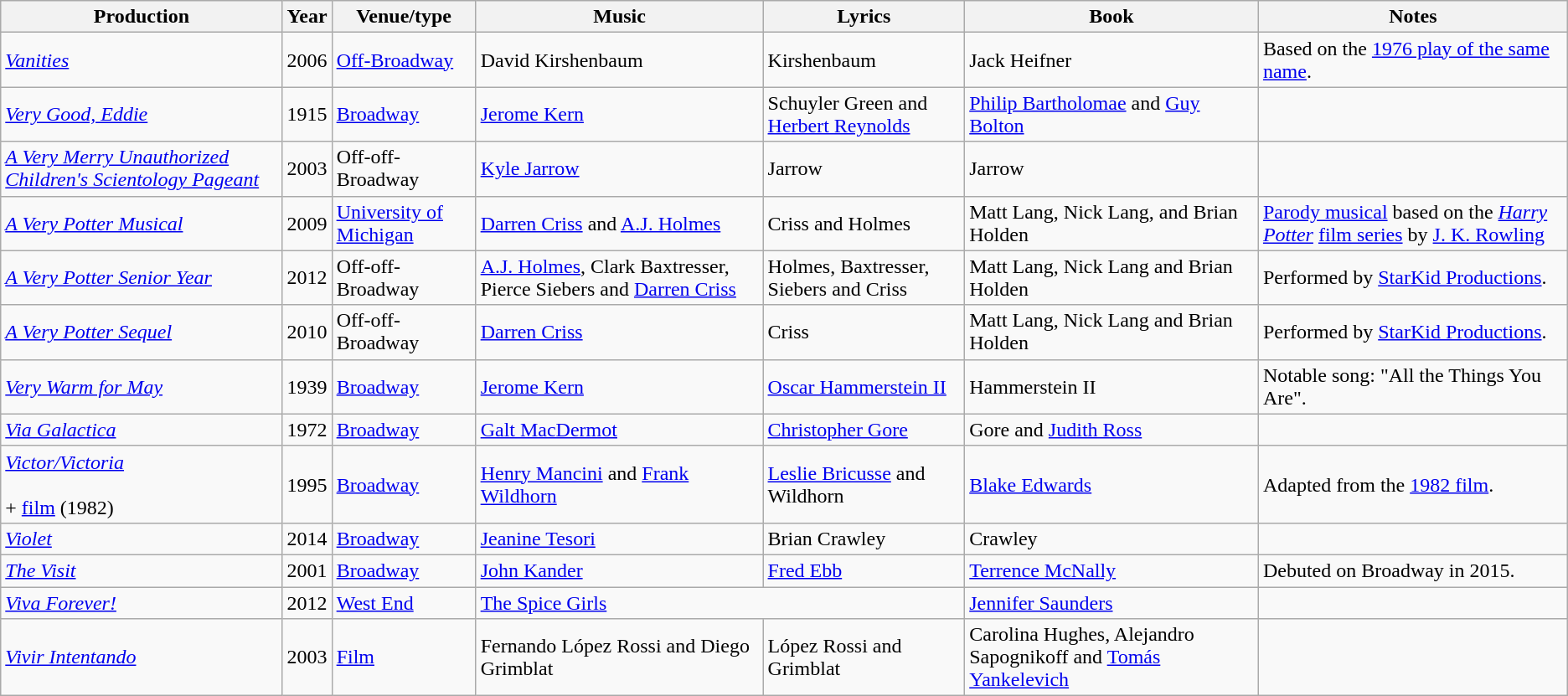<table class="wikitable sortable">
<tr>
<th scope="col">Production</th>
<th scope="col">Year</th>
<th scope="col">Venue/type</th>
<th scope="col">Music</th>
<th scope="col">Lyrics</th>
<th scope="col">Book</th>
<th scope="col">Notes</th>
</tr>
<tr>
<td data-sort-value="Vanities A New Musical"><em><a href='#'>Vanities</a></em></td>
<td style="text-align: center">2006</td>
<td><a href='#'>Off-Broadway</a></td>
<td>David Kirshenbaum</td>
<td>Kirshenbaum</td>
<td>Jack Heifner</td>
<td>Based on the <a href='#'>1976 play of the same name</a>.</td>
</tr>
<tr>
<td data-sort-value="Very Good Eddie"><em><a href='#'>Very Good, Eddie</a></em></td>
<td style="text-align: center">1915</td>
<td><a href='#'>Broadway</a></td>
<td><a href='#'>Jerome Kern</a></td>
<td>Schuyler Green and <a href='#'>Herbert Reynolds</a></td>
<td><a href='#'>Philip Bartholomae</a> and <a href='#'>Guy Bolton</a></td>
<td></td>
</tr>
<tr>
<td data-sort-value="Very Merry Unauthorized Childrens Scientology Pageant"><em><a href='#'>A Very Merry Unauthorized Children's Scientology Pageant</a></em></td>
<td style="text-align: center">2003</td>
<td>Off-off-Broadway</td>
<td><a href='#'>Kyle Jarrow</a></td>
<td>Jarrow</td>
<td>Jarrow</td>
<td></td>
</tr>
<tr>
<td data-sort-value="Very Potter Musical"><em><a href='#'>A Very Potter Musical</a></em></td>
<td style="text-align: center">2009</td>
<td><a href='#'>University of Michigan</a></td>
<td><a href='#'>Darren Criss</a> and <a href='#'>A.J. Holmes</a></td>
<td>Criss and Holmes</td>
<td>Matt Lang, Nick Lang, and Brian Holden</td>
<td><a href='#'>Parody musical</a> based on the <em><a href='#'>Harry Potter</a></em> <a href='#'>film series</a> by <a href='#'>J. K. Rowling</a></td>
</tr>
<tr>
<td data-sort-value="Very Potter Senior Year"><em><a href='#'>A Very Potter Senior Year</a></em></td>
<td style="text-align: center">2012</td>
<td>Off-off-Broadway</td>
<td><a href='#'>A.J. Holmes</a>, Clark Baxtresser, Pierce Siebers and <a href='#'>Darren Criss</a></td>
<td>Holmes, Baxtresser, Siebers and Criss</td>
<td>Matt Lang, Nick Lang and Brian Holden</td>
<td>Performed by <a href='#'>StarKid Productions</a>.</td>
</tr>
<tr>
<td data-sort-value="Very Potter Sequel"><em><a href='#'>A Very Potter Sequel</a></em></td>
<td style="text-align: center">2010</td>
<td>Off-off-Broadway</td>
<td><a href='#'>Darren Criss</a></td>
<td>Criss</td>
<td>Matt Lang, Nick Lang and Brian Holden</td>
<td>Performed by <a href='#'>StarKid Productions</a>.</td>
</tr>
<tr>
<td><em><a href='#'>Very Warm for May</a></em></td>
<td style="text-align: center">1939</td>
<td><a href='#'>Broadway</a></td>
<td><a href='#'>Jerome Kern</a></td>
<td><a href='#'>Oscar Hammerstein II</a></td>
<td>Hammerstein II</td>
<td>Notable song: "All the Things You Are".</td>
</tr>
<tr>
<td><em><a href='#'>Via Galactica</a></em></td>
<td style="text-align: center">1972</td>
<td><a href='#'>Broadway</a></td>
<td><a href='#'>Galt MacDermot</a></td>
<td><a href='#'>Christopher Gore</a></td>
<td>Gore and <a href='#'>Judith Ross</a></td>
<td></td>
</tr>
<tr>
<td data-sort-value="Victor Victoria"><em><a href='#'>Victor/Victoria</a></em> <br><br>+ <a href='#'>film</a> (1982)</td>
<td style="text-align: center">1995</td>
<td><a href='#'>Broadway</a></td>
<td><a href='#'>Henry Mancini</a> and <a href='#'>Frank Wildhorn</a></td>
<td><a href='#'>Leslie Bricusse</a> and Wildhorn</td>
<td><a href='#'>Blake Edwards</a></td>
<td>Adapted from the <a href='#'>1982 film</a>.</td>
</tr>
<tr>
<td><em><a href='#'>Violet</a></em></td>
<td style="text-align: center">2014</td>
<td><a href='#'>Broadway</a></td>
<td><a href='#'>Jeanine Tesori</a></td>
<td>Brian Crawley</td>
<td>Crawley</td>
<td></td>
</tr>
<tr>
<td data-sort-value="Visit"><em><a href='#'>The Visit</a></em></td>
<td style="text-align: center">2001</td>
<td><a href='#'>Broadway</a></td>
<td><a href='#'>John Kander</a></td>
<td><a href='#'>Fred Ebb</a></td>
<td><a href='#'>Terrence McNally</a></td>
<td>Debuted on Broadway in 2015.</td>
</tr>
<tr>
<td><em><a href='#'>Viva Forever!</a></em></td>
<td style="text-align: center">2012</td>
<td><a href='#'>West End</a></td>
<td colspan="2"><a href='#'>The Spice Girls</a></td>
<td><a href='#'>Jennifer Saunders</a></td>
<td></td>
</tr>
<tr>
<td><em><a href='#'>Vivir Intentando</a></em></td>
<td style="text-align: center">2003</td>
<td><a href='#'>Film</a></td>
<td>Fernando López Rossi and Diego Grimblat</td>
<td>López Rossi and Grimblat</td>
<td>Carolina Hughes, Alejandro Sapognikoff and <a href='#'>Tomás Yankelevich</a></td>
<td></td>
</tr>
</table>
